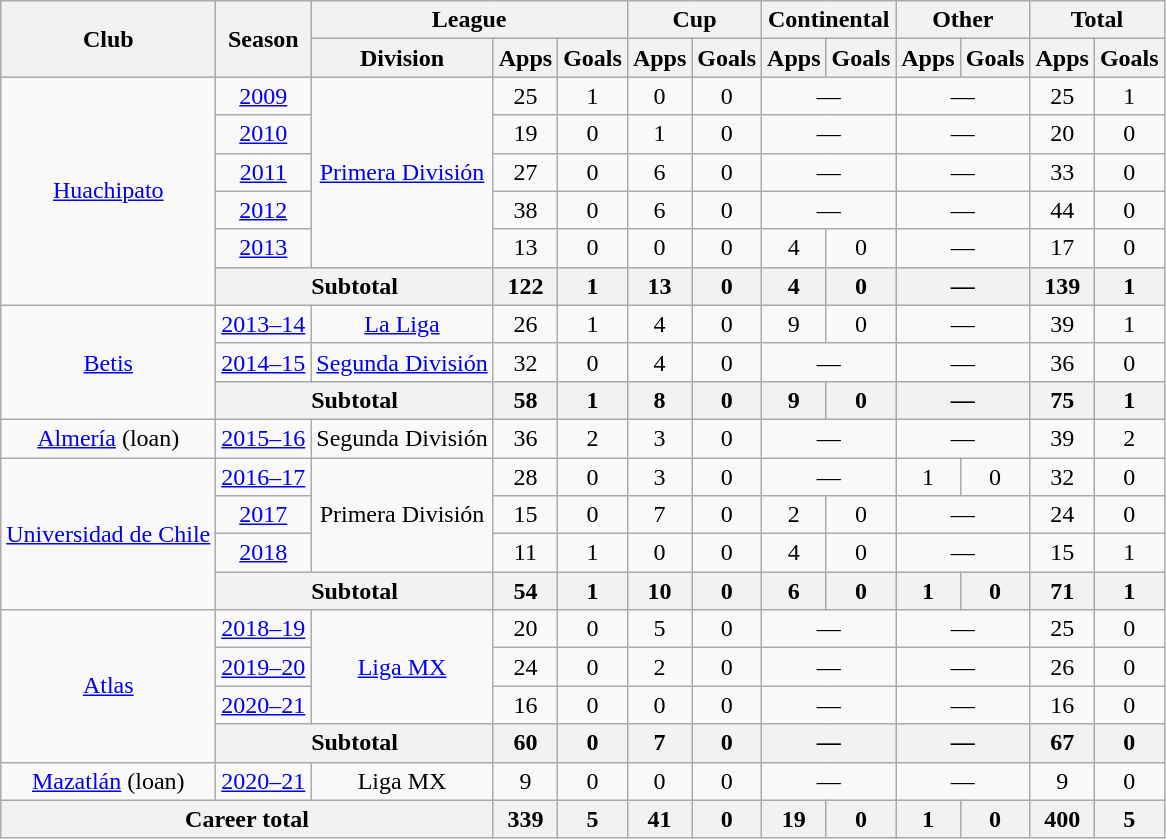<table class="wikitable" style="text-align:center">
<tr>
<th rowspan="2">Club</th>
<th rowspan="2">Season</th>
<th colspan="3">League</th>
<th colspan="2">Cup</th>
<th colspan="2">Continental</th>
<th colspan="2">Other</th>
<th colspan="2">Total</th>
</tr>
<tr>
<th>Division</th>
<th>Apps</th>
<th>Goals</th>
<th>Apps</th>
<th>Goals</th>
<th>Apps</th>
<th>Goals</th>
<th>Apps</th>
<th>Goals</th>
<th>Apps</th>
<th>Goals</th>
</tr>
<tr>
<td rowspan="6"><a href='#'>Huachipato</a></td>
<td><a href='#'>2009</a></td>
<td rowspan="5"><a href='#'>Primera División</a></td>
<td>25</td>
<td>1</td>
<td>0</td>
<td>0</td>
<td colspan="2">—</td>
<td colspan="2">—</td>
<td>25</td>
<td>1</td>
</tr>
<tr>
<td><a href='#'>2010</a></td>
<td>19</td>
<td>0</td>
<td>1</td>
<td>0</td>
<td colspan="2">—</td>
<td colspan="2">—</td>
<td>20</td>
<td>0</td>
</tr>
<tr>
<td><a href='#'>2011</a></td>
<td>27</td>
<td>0</td>
<td>6</td>
<td>0</td>
<td colspan="2">—</td>
<td colspan="2">—</td>
<td>33</td>
<td>0</td>
</tr>
<tr>
<td><a href='#'>2012</a></td>
<td>38</td>
<td>0</td>
<td>6</td>
<td>0</td>
<td colspan="2">—</td>
<td colspan="2">—</td>
<td>44</td>
<td>0</td>
</tr>
<tr>
<td><a href='#'>2013</a></td>
<td>13</td>
<td>0</td>
<td>0</td>
<td>0</td>
<td>4</td>
<td>0</td>
<td colspan="2">—</td>
<td>17</td>
<td>0</td>
</tr>
<tr>
<th colspan="2">Subtotal</th>
<th>122</th>
<th>1</th>
<th>13</th>
<th>0</th>
<th>4</th>
<th>0</th>
<th colspan="2">—</th>
<th>139</th>
<th>1</th>
</tr>
<tr>
<td rowspan="3"><a href='#'>Betis</a></td>
<td><a href='#'>2013–14</a></td>
<td><a href='#'>La Liga</a></td>
<td>26</td>
<td>1</td>
<td>4</td>
<td>0</td>
<td>9</td>
<td>0</td>
<td colspan="2">—</td>
<td>39</td>
<td>1</td>
</tr>
<tr>
<td><a href='#'>2014–15</a></td>
<td><a href='#'>Segunda División</a></td>
<td>32</td>
<td>0</td>
<td>4</td>
<td>0</td>
<td colspan="2">—</td>
<td colspan="2">—</td>
<td>36</td>
<td>0</td>
</tr>
<tr>
<th colspan="2">Subtotal</th>
<th>58</th>
<th>1</th>
<th>8</th>
<th>0</th>
<th>9</th>
<th>0</th>
<th colspan="2">—</th>
<th>75</th>
<th>1</th>
</tr>
<tr>
<td><a href='#'>Almería</a> (loan)</td>
<td><a href='#'>2015–16</a></td>
<td>Segunda División</td>
<td>36</td>
<td>2</td>
<td>3</td>
<td>0</td>
<td colspan="2">—</td>
<td colspan="2">—</td>
<td>39</td>
<td>2</td>
</tr>
<tr>
<td rowspan="4"><a href='#'>Universidad de Chile</a></td>
<td><a href='#'>2016–17</a></td>
<td rowspan="3">Primera División</td>
<td>28</td>
<td>0</td>
<td>3</td>
<td>0</td>
<td colspan="2">—</td>
<td>1</td>
<td>0</td>
<td>32</td>
<td>0</td>
</tr>
<tr>
<td><a href='#'>2017</a></td>
<td>15</td>
<td>0</td>
<td>7</td>
<td>0</td>
<td>2</td>
<td>0</td>
<td colspan="2">—</td>
<td>24</td>
<td>0</td>
</tr>
<tr>
<td><a href='#'>2018</a></td>
<td>11</td>
<td>1</td>
<td>0</td>
<td>0</td>
<td>4</td>
<td>0</td>
<td colspan="2">—</td>
<td>15</td>
<td>1</td>
</tr>
<tr>
<th colspan="2">Subtotal</th>
<th>54</th>
<th>1</th>
<th>10</th>
<th>0</th>
<th>6</th>
<th>0</th>
<th>1</th>
<th>0</th>
<th>71</th>
<th>1</th>
</tr>
<tr>
<td rowspan="4"><a href='#'>Atlas</a></td>
<td><a href='#'>2018–19</a></td>
<td rowspan="3"><a href='#'>Liga MX</a></td>
<td>20</td>
<td>0</td>
<td>5</td>
<td>0</td>
<td colspan="2">—</td>
<td colspan="2">—</td>
<td>25</td>
<td>0</td>
</tr>
<tr>
<td><a href='#'>2019–20</a></td>
<td>24</td>
<td>0</td>
<td>2</td>
<td>0</td>
<td colspan="2">—</td>
<td colspan="2">—</td>
<td>26</td>
<td>0</td>
</tr>
<tr>
<td><a href='#'>2020–21</a></td>
<td>16</td>
<td>0</td>
<td>0</td>
<td>0</td>
<td colspan="2">—</td>
<td colspan="2">—</td>
<td>16</td>
<td>0</td>
</tr>
<tr>
<th colspan="2">Subtotal</th>
<th>60</th>
<th>0</th>
<th>7</th>
<th>0</th>
<th colspan="2">—</th>
<th colspan="2">—</th>
<th>67</th>
<th>0</th>
</tr>
<tr>
<td><a href='#'>Mazatlán</a> (loan)</td>
<td><a href='#'>2020–21</a></td>
<td>Liga MX</td>
<td>9</td>
<td>0</td>
<td>0</td>
<td>0</td>
<td colspan="2">—</td>
<td colspan="2">—</td>
<td>9</td>
<td>0</td>
</tr>
<tr>
<th colspan="3">Career total</th>
<th>339</th>
<th>5</th>
<th>41</th>
<th>0</th>
<th>19</th>
<th>0</th>
<th>1</th>
<th>0</th>
<th>400</th>
<th>5</th>
</tr>
</table>
